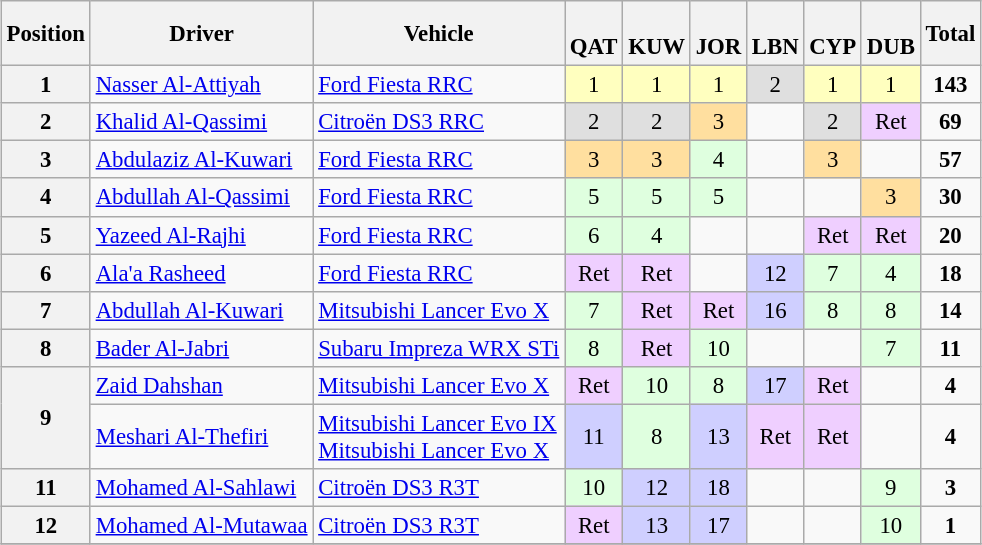<table>
<tr>
<td valign="top"><br><table class="wikitable" style="font-size: 95%;">
<tr>
<th>Position</th>
<th>Driver</th>
<th>Vehicle</th>
<th><br>QAT</th>
<th><br>KUW</th>
<th><br>JOR</th>
<th><br>LBN</th>
<th><br>CYP</th>
<th><br>DUB</th>
<th>Total</th>
</tr>
<tr>
<th>1</th>
<td> <a href='#'>Nasser Al-Attiyah</a></td>
<td><a href='#'>Ford Fiesta RRC</a></td>
<td align="center" style="background:#ffffbf;">1</td>
<td align="center" style="background:#ffffbf;">1</td>
<td align="center" style="background:#ffffbf;">1</td>
<td align="center" style="background:#dfdfdf;">2</td>
<td align="center" style="background:#ffffbf;">1</td>
<td align="center" style="background:#ffffbf;">1</td>
<td align="center"><strong>143</strong></td>
</tr>
<tr>
<th>2</th>
<td> <a href='#'>Khalid Al-Qassimi</a></td>
<td><a href='#'>Citroën DS3 RRC</a></td>
<td align="center" style="background:#dfdfdf;">2</td>
<td align="center" style="background:#dfdfdf;">2</td>
<td align="center" style="background:#ffdf9f;">3</td>
<td></td>
<td align="center" style="background:#dfdfdf;">2</td>
<td align="center" style="background:#efcfff;">Ret</td>
<td align="center"><strong>69</strong></td>
</tr>
<tr>
<th>3</th>
<td> <a href='#'>Abdulaziz Al-Kuwari</a></td>
<td><a href='#'>Ford Fiesta RRC</a></td>
<td align="center" style="background:#ffdf9f;">3</td>
<td align="center" style="background:#ffdf9f;">3</td>
<td align="center" style="background:#dfffdf;">4</td>
<td></td>
<td align="center" style="background:#ffdf9f;">3</td>
<td></td>
<td align="center"><strong>57</strong></td>
</tr>
<tr>
<th>4</th>
<td> <a href='#'>Abdullah Al-Qassimi</a></td>
<td><a href='#'>Ford Fiesta RRC</a></td>
<td align="center" style="background:#dfffdf;">5</td>
<td align="center" style="background:#dfffdf;">5</td>
<td align="center" style="background:#dfffdf;">5</td>
<td></td>
<td></td>
<td align="center" style="background:#ffdf9f;">3</td>
<td align="center"><strong>30</strong></td>
</tr>
<tr>
<th>5</th>
<td> <a href='#'>Yazeed Al-Rajhi</a></td>
<td><a href='#'>Ford Fiesta RRC</a></td>
<td align="center" style="background:#dfffdf;">6</td>
<td align="center" style="background:#dfffdf;">4</td>
<td></td>
<td></td>
<td align="center" style="background:#efcfff;">Ret</td>
<td align="center" style="background:#efcfff;">Ret</td>
<td align="center"><strong>20</strong></td>
</tr>
<tr>
<th>6</th>
<td> <a href='#'>Ala'a Rasheed</a></td>
<td><a href='#'>Ford Fiesta RRC</a></td>
<td align="center" style="background:#efcfff;">Ret</td>
<td align="center" style="background:#efcfff;">Ret</td>
<td></td>
<td align="center" style="background:#cfcfff;">12</td>
<td align="center" style="background:#dfffdf;">7</td>
<td align="center" style="background:#dfffdf;">4</td>
<td align="center"><strong>18</strong></td>
</tr>
<tr>
<th>7</th>
<td> <a href='#'>Abdullah Al-Kuwari</a></td>
<td><a href='#'>Mitsubishi Lancer Evo X</a></td>
<td align="center" style="background:#dfffdf;">7</td>
<td align="center" style="background:#efcfff;">Ret</td>
<td align="center" style="background:#efcfff;">Ret</td>
<td align="center" style="background:#cfcfff;">16</td>
<td align="center" style="background:#dfffdf;">8</td>
<td align="center" style="background:#dfffdf;">8</td>
<td align="center"><strong>14</strong></td>
</tr>
<tr>
<th>8</th>
<td> <a href='#'>Bader Al-Jabri</a></td>
<td><a href='#'>Subaru Impreza WRX STi</a></td>
<td align="center" style="background:#dfffdf;">8</td>
<td align="center" style="background:#efcfff;">Ret</td>
<td align="center" style="background:#dfffdf;">10</td>
<td></td>
<td></td>
<td align="center" style="background:#dfffdf;">7</td>
<td align="center"><strong>11</strong></td>
</tr>
<tr>
<th rowspan=2>9</th>
<td> <a href='#'>Zaid Dahshan</a></td>
<td><a href='#'>Mitsubishi Lancer Evo X</a></td>
<td align="center" style="background:#efcfff;">Ret</td>
<td align="center" style="background:#dfffdf;">10</td>
<td align="center" style="background:#dfffdf;">8</td>
<td align="center" style="background:#cfcfff;">17</td>
<td align="center" style="background:#efcfff;">Ret</td>
<td></td>
<td align="center"><strong>4</strong></td>
</tr>
<tr>
<td> <a href='#'>Meshari Al-Thefiri</a></td>
<td><a href='#'>Mitsubishi Lancer Evo IX</a><br> <a href='#'>Mitsubishi Lancer Evo X</a></td>
<td align="center" style="background:#cfcfff;">11</td>
<td align="center" style="background:#dfffdf;">8</td>
<td align="center" style="background:#cfcfff;">13</td>
<td align="center" style="background:#efcfff;">Ret</td>
<td align="center" style="background:#efcfff;">Ret</td>
<td></td>
<td align="center"><strong>4</strong></td>
</tr>
<tr>
<th>11</th>
<td> <a href='#'>Mohamed Al-Sahlawi</a></td>
<td><a href='#'>Citroën DS3 R3T</a></td>
<td align="center" style="background:#dfffdf;">10</td>
<td align="center" style="background:#cfcfff;">12</td>
<td align="center" style="background:#cfcfff;">18</td>
<td></td>
<td></td>
<td align="center" style="background:#dfffdf;">9</td>
<td align="center"><strong>3</strong></td>
</tr>
<tr>
<th>12</th>
<td> <a href='#'>Mohamed Al-Mutawaa</a></td>
<td><a href='#'>Citroën DS3 R3T</a></td>
<td align="center" style="background:#efcfff;">Ret</td>
<td align="center" style="background:#cfcfff;">13</td>
<td align="center" style="background:#cfcfff;">17</td>
<td></td>
<td></td>
<td align="center" style="background:#dfffdf;">10</td>
<td align="center"><strong>1</strong></td>
</tr>
<tr>
</tr>
</table>
</td>
<td><br></td>
</tr>
</table>
